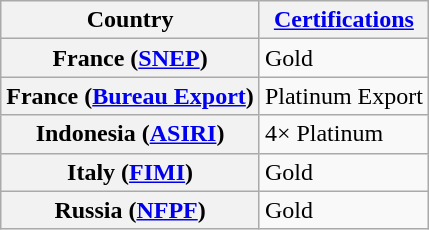<table class="wikitable sortable plainrowheaders">
<tr>
<th scope="col">Country</th>
<th scope="col"><a href='#'>Certifications</a></th>
</tr>
<tr>
<th scope="row">France (<a href='#'>SNEP</a>)</th>
<td>Gold</td>
</tr>
<tr>
<th scope="row">France (<a href='#'>Bureau Export</a>)</th>
<td>Platinum Export</td>
</tr>
<tr>
<th scope="row">Indonesia (<a href='#'>ASIRI</a>)</th>
<td>4× Platinum</td>
</tr>
<tr>
<th scope="row">Italy (<a href='#'>FIMI</a>)</th>
<td>Gold</td>
</tr>
<tr>
<th scope="row">Russia (<a href='#'>NFPF</a>)</th>
<td>Gold</td>
</tr>
</table>
